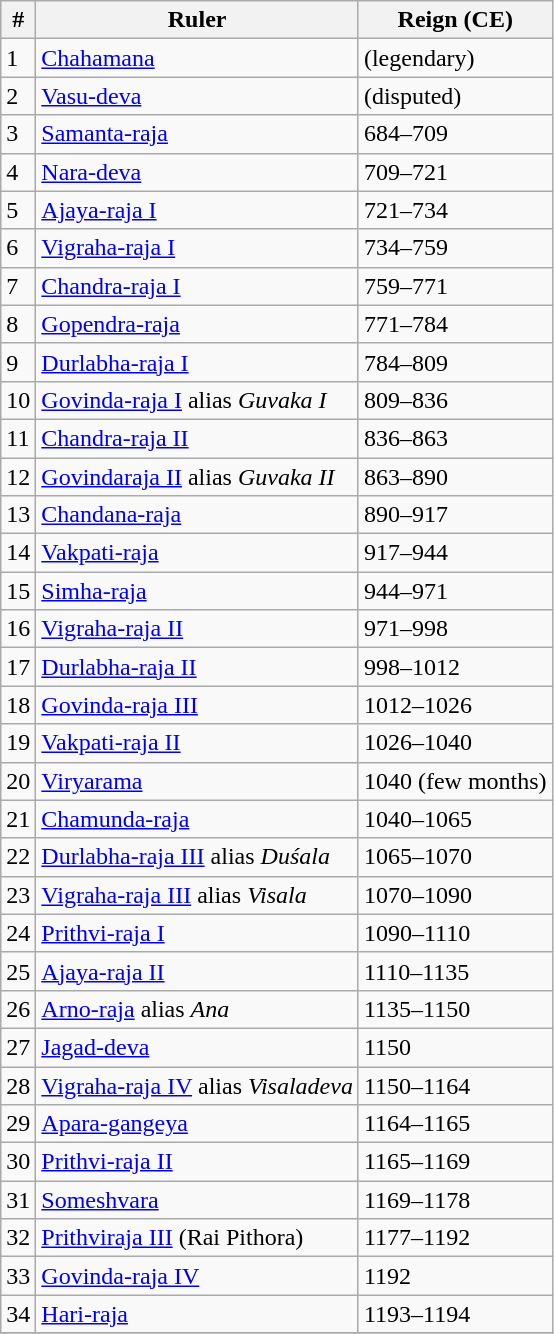<table class="wikitable">
<tr>
<th>#</th>
<th>Ruler</th>
<th>Reign (CE)</th>
</tr>
<tr>
<td>1</td>
<td><a href='#'>Chahamana</a></td>
<td>(legendary)</td>
</tr>
<tr>
<td>2</td>
<td><a href='#'>Vasu-deva</a></td>
<td> (disputed)</td>
</tr>
<tr>
<td>3</td>
<td><a href='#'>Samanta-raja</a></td>
<td>684–709</td>
</tr>
<tr>
<td>4</td>
<td><a href='#'>Nara-deva</a></td>
<td>709–721</td>
</tr>
<tr>
<td>5</td>
<td><a href='#'>Ajaya-raja I</a></td>
<td>721–734</td>
</tr>
<tr>
<td>6</td>
<td><a href='#'>Vigraha-raja I</a></td>
<td>734–759</td>
</tr>
<tr>
<td>7</td>
<td><a href='#'>Chandra-raja I</a></td>
<td>759–771</td>
</tr>
<tr>
<td>8</td>
<td><a href='#'>Gopendra-raja</a></td>
<td>771–784</td>
</tr>
<tr>
<td>9</td>
<td><a href='#'>Durlabha-raja I</a></td>
<td>784–809</td>
</tr>
<tr>
<td>10</td>
<td><a href='#'>Govinda-raja I</a> alias <em>Guvaka I</em></td>
<td>809–836</td>
</tr>
<tr>
<td>11</td>
<td><a href='#'>Chandra-raja II</a></td>
<td>836–863</td>
</tr>
<tr>
<td>12</td>
<td><a href='#'>Govindaraja II</a> alias <em>Guvaka II</em></td>
<td>863–890</td>
</tr>
<tr>
<td>13</td>
<td><a href='#'>Chandana-raja</a></td>
<td>890–917</td>
</tr>
<tr>
<td>14</td>
<td><a href='#'>Vakpati-raja</a></td>
<td>917–944</td>
</tr>
<tr>
<td>15</td>
<td><a href='#'>Simha-raja</a></td>
<td>944–971</td>
</tr>
<tr>
<td>16</td>
<td><a href='#'>Vigraha-raja II</a></td>
<td>971–998</td>
</tr>
<tr>
<td>17</td>
<td><a href='#'>Durlabha-raja II</a></td>
<td>998–1012</td>
</tr>
<tr>
<td>18</td>
<td><a href='#'>Govinda-raja III</a></td>
<td>1012–1026</td>
</tr>
<tr>
<td>19</td>
<td><a href='#'>Vakpati-raja II</a></td>
<td>1026–1040</td>
</tr>
<tr>
<td>20</td>
<td><a href='#'>Viryarama</a></td>
<td>1040 (few months)</td>
</tr>
<tr>
<td>21</td>
<td><a href='#'>Chamunda-raja</a></td>
<td>1040–1065</td>
</tr>
<tr>
<td>22</td>
<td><a href='#'>Durlabha-raja III</a> alias <em>Duśala</em></td>
<td>1065–1070</td>
</tr>
<tr>
<td>23</td>
<td><a href='#'>Vigraha-raja III</a> alias <em>Visala</em></td>
<td>1070–1090</td>
</tr>
<tr>
<td>24</td>
<td><a href='#'>Prithvi-raja I</a></td>
<td>1090–1110</td>
</tr>
<tr>
<td>25</td>
<td><a href='#'>Ajaya-raja II</a></td>
<td>1110–1135</td>
</tr>
<tr>
<td>26</td>
<td><a href='#'>Arno-raja</a> alias <em>Ana</em></td>
<td>1135–1150</td>
</tr>
<tr>
<td>27</td>
<td><a href='#'>Jagad-deva</a></td>
<td>1150</td>
</tr>
<tr>
<td>28</td>
<td><a href='#'>Vigraha-raja IV</a> alias <em>Visaladeva</em></td>
<td>1150–1164</td>
</tr>
<tr>
<td>29</td>
<td><a href='#'>Apara-gangeya</a></td>
<td>1164–1165</td>
</tr>
<tr>
<td>30</td>
<td><a href='#'>Prithvi-raja II</a></td>
<td>1165–1169</td>
</tr>
<tr>
<td>31</td>
<td><a href='#'>Someshvara</a></td>
<td>1169–1178</td>
</tr>
<tr>
<td>32</td>
<td><a href='#'>Prithviraja III</a> (Rai Pithora)</td>
<td>1177–1192</td>
</tr>
<tr>
<td>33</td>
<td><a href='#'>Govinda-raja IV</a></td>
<td>1192</td>
</tr>
<tr>
<td>34</td>
<td><a href='#'>Hari-raja</a></td>
<td>1193–1194</td>
</tr>
<tr>
</tr>
</table>
